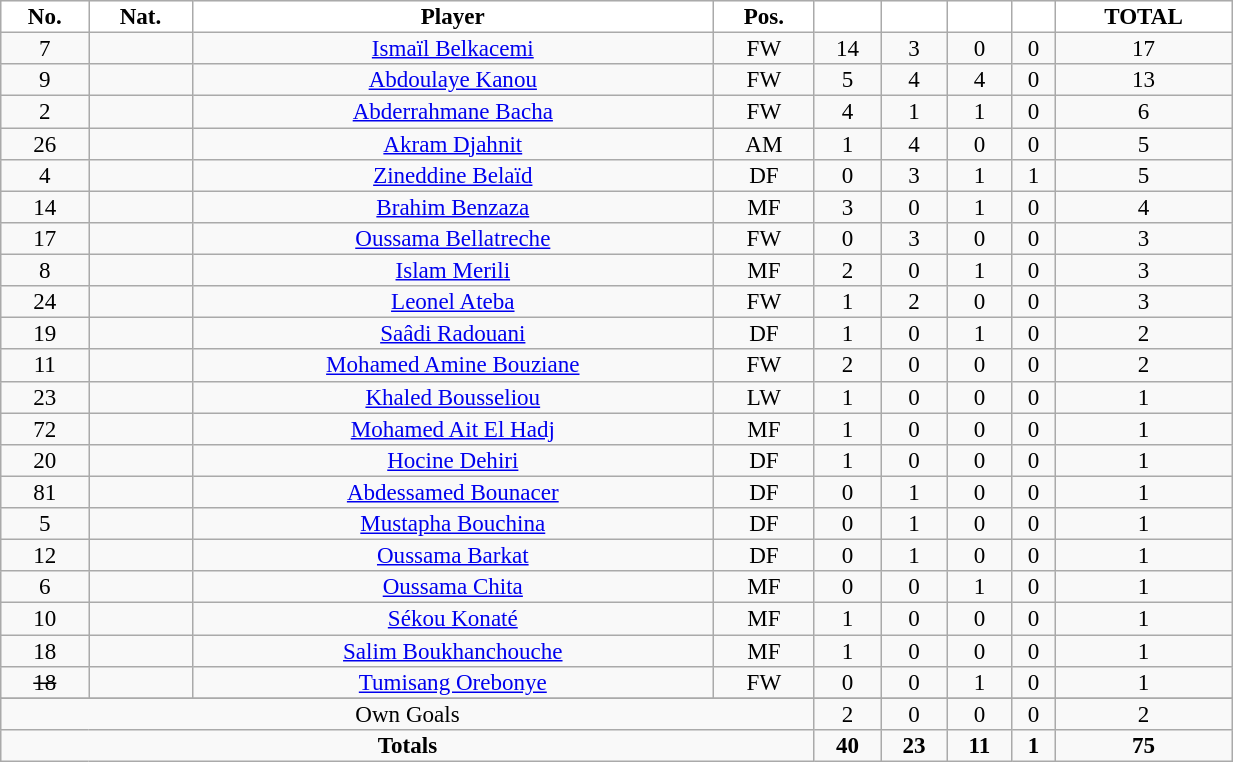<table class="wikitable sortable alternance" style="font-size:96%; text-align:center; line-height:14px; width:65%;">
<tr>
<th style="background:white; color:black; text-align:center;">No.</th>
<th style="background:white; color:black; text-align:center;">Nat.</th>
<th style="background:white; color:black; text-align:center;">Player</th>
<th style="background:white; color:black; text-align:center;">Pos.</th>
<th style="background:white; color:black; text-align:center;"></th>
<th style="background:white; color:black; text-align:center;"></th>
<th style="background:white; color:black; text-align:center;"></th>
<th style="background:white; color:black; text-align:center;"></th>
<th style="background:white; color:black; text-align:center;">TOTAL</th>
</tr>
<tr>
<td>7</td>
<td></td>
<td><a href='#'>Ismaïl Belkacemi</a></td>
<td>FW</td>
<td>14</td>
<td>3</td>
<td>0</td>
<td>0</td>
<td>17</td>
</tr>
<tr>
<td>9</td>
<td></td>
<td><a href='#'>Abdoulaye Kanou</a></td>
<td>FW</td>
<td>5</td>
<td>4</td>
<td>4</td>
<td>0</td>
<td>13</td>
</tr>
<tr>
<td>2</td>
<td></td>
<td><a href='#'>Abderrahmane Bacha</a></td>
<td>FW</td>
<td>4</td>
<td>1</td>
<td>1</td>
<td>0</td>
<td>6</td>
</tr>
<tr>
<td>26</td>
<td></td>
<td><a href='#'>Akram Djahnit</a></td>
<td>AM</td>
<td>1</td>
<td>4</td>
<td>0</td>
<td>0</td>
<td>5</td>
</tr>
<tr>
<td>4</td>
<td></td>
<td><a href='#'>Zineddine Belaïd</a></td>
<td>DF</td>
<td>0</td>
<td>3</td>
<td>1</td>
<td>1</td>
<td>5</td>
</tr>
<tr>
<td>14</td>
<td></td>
<td><a href='#'>Brahim Benzaza</a></td>
<td>MF</td>
<td>3</td>
<td>0</td>
<td>1</td>
<td>0</td>
<td>4</td>
</tr>
<tr>
<td>17</td>
<td></td>
<td><a href='#'>Oussama Bellatreche</a></td>
<td>FW</td>
<td>0</td>
<td>3</td>
<td>0</td>
<td>0</td>
<td>3</td>
</tr>
<tr>
<td>8</td>
<td></td>
<td><a href='#'>Islam Merili</a></td>
<td>MF</td>
<td>2</td>
<td>0</td>
<td>1</td>
<td>0</td>
<td>3</td>
</tr>
<tr>
<td>24</td>
<td></td>
<td><a href='#'>Leonel Ateba</a></td>
<td>FW</td>
<td>1</td>
<td>2</td>
<td>0</td>
<td>0</td>
<td>3</td>
</tr>
<tr>
<td>19</td>
<td></td>
<td><a href='#'>Saâdi Radouani</a></td>
<td>DF</td>
<td>1</td>
<td>0</td>
<td>1</td>
<td>0</td>
<td>2</td>
</tr>
<tr>
<td>11</td>
<td></td>
<td><a href='#'>Mohamed Amine Bouziane</a></td>
<td>FW</td>
<td>2</td>
<td>0</td>
<td>0</td>
<td>0</td>
<td>2</td>
</tr>
<tr>
<td>23</td>
<td></td>
<td><a href='#'>Khaled Bousseliou</a></td>
<td>LW</td>
<td>1</td>
<td>0</td>
<td>0</td>
<td>0</td>
<td>1</td>
</tr>
<tr>
<td>72</td>
<td></td>
<td><a href='#'>Mohamed Ait El Hadj</a></td>
<td>MF</td>
<td>1</td>
<td>0</td>
<td>0</td>
<td>0</td>
<td>1</td>
</tr>
<tr>
<td>20</td>
<td></td>
<td><a href='#'>Hocine Dehiri</a></td>
<td>DF</td>
<td>1</td>
<td>0</td>
<td>0</td>
<td>0</td>
<td>1</td>
</tr>
<tr>
<td>81</td>
<td></td>
<td><a href='#'>Abdessamed Bounacer</a></td>
<td>DF</td>
<td>0</td>
<td>1</td>
<td>0</td>
<td>0</td>
<td>1</td>
</tr>
<tr>
<td>5</td>
<td></td>
<td><a href='#'>Mustapha Bouchina</a></td>
<td>DF</td>
<td>0</td>
<td>1</td>
<td>0</td>
<td>0</td>
<td>1</td>
</tr>
<tr>
<td>12</td>
<td></td>
<td><a href='#'>Oussama Barkat</a></td>
<td>DF</td>
<td>0</td>
<td>1</td>
<td>0</td>
<td>0</td>
<td>1</td>
</tr>
<tr>
<td>6</td>
<td></td>
<td><a href='#'>Oussama Chita</a></td>
<td>MF</td>
<td>0</td>
<td>0</td>
<td>1</td>
<td>0</td>
<td>1</td>
</tr>
<tr>
<td>10</td>
<td></td>
<td><a href='#'>Sékou Konaté</a></td>
<td>MF</td>
<td>1</td>
<td>0</td>
<td>0</td>
<td>0</td>
<td>1</td>
</tr>
<tr>
<td>18</td>
<td></td>
<td><a href='#'>Salim Boukhanchouche</a></td>
<td>MF</td>
<td>1</td>
<td>0</td>
<td>0</td>
<td>0</td>
<td>1</td>
</tr>
<tr>
<td><s>18</s></td>
<td></td>
<td><a href='#'>Tumisang Orebonye</a></td>
<td>FW</td>
<td>0</td>
<td>0</td>
<td>1</td>
<td>0</td>
<td>1</td>
</tr>
<tr>
</tr>
<tr class="sortbottom">
<td colspan="4">Own Goals</td>
<td>2</td>
<td>0</td>
<td>0</td>
<td>0</td>
<td>2</td>
</tr>
<tr class="sortbottom">
<td colspan="4"><strong>Totals</strong></td>
<td><strong>40</strong></td>
<td><strong>23</strong></td>
<td><strong>11</strong></td>
<td><strong>1</strong></td>
<td><strong>75</strong></td>
</tr>
</table>
